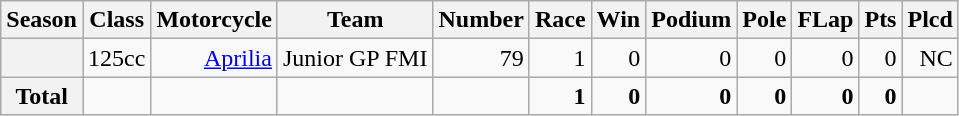<table class="wikitable">
<tr>
<th>Season</th>
<th>Class</th>
<th>Motorcycle</th>
<th>Team</th>
<th>Number</th>
<th>Race</th>
<th>Win</th>
<th>Podium</th>
<th>Pole</th>
<th>FLap</th>
<th>Pts</th>
<th>Plcd</th>
</tr>
<tr align="right">
<th></th>
<td>125cc</td>
<td><a href='#'>Aprilia</a></td>
<td>Junior GP FMI</td>
<td>79</td>
<td>1</td>
<td>0</td>
<td>0</td>
<td>0</td>
<td>0</td>
<td>0</td>
<td>NC</td>
</tr>
<tr align="right">
<th>Total</th>
<td></td>
<td></td>
<td></td>
<td></td>
<td><strong>1</strong></td>
<td><strong>0</strong></td>
<td><strong>0</strong></td>
<td><strong>0</strong></td>
<td><strong>0</strong></td>
<td><strong>0</strong></td>
<td></td>
</tr>
</table>
